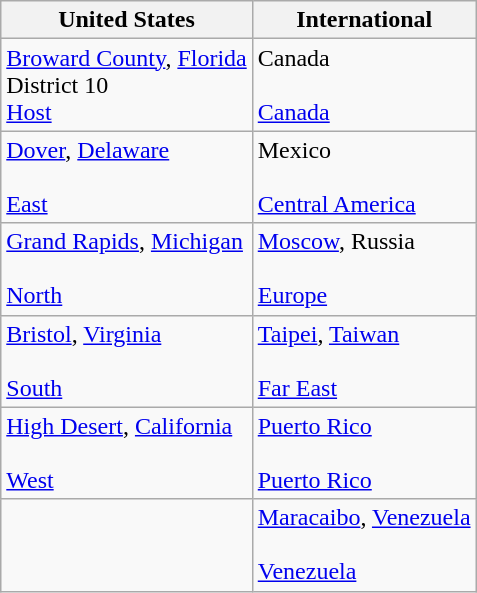<table class="wikitable">
<tr>
<th>United States</th>
<th>International</th>
</tr>
<tr>
<td> <a href='#'>Broward County</a>, <a href='#'>Florida</a><br>District 10<br><a href='#'>Host</a></td>
<td> Canada<br><br><a href='#'>Canada</a></td>
</tr>
<tr>
<td> <a href='#'>Dover</a>, <a href='#'>Delaware</a><br><br><a href='#'>East</a></td>
<td> Mexico<br> <br><a href='#'>Central America</a></td>
</tr>
<tr>
<td> <a href='#'>Grand Rapids</a>, <a href='#'>Michigan</a><br><br><a href='#'>North</a></td>
<td> <a href='#'>Moscow</a>, Russia<br><br><a href='#'>Europe</a></td>
</tr>
<tr>
<td> <a href='#'>Bristol</a>, <a href='#'>Virginia</a><br><br><a href='#'>South</a></td>
<td> <a href='#'>Taipei</a>, <a href='#'>Taiwan</a><br><br><a href='#'>Far East</a></td>
</tr>
<tr>
<td> <a href='#'>High Desert</a>, <a href='#'>California</a><br><br><a href='#'>West</a></td>
<td>  <a href='#'>Puerto Rico</a><br> <br><a href='#'>Puerto Rico</a></td>
</tr>
<tr>
<td></td>
<td> <a href='#'>Maracaibo</a>, <a href='#'>Venezuela</a><br> <br><a href='#'>Venezuela</a></td>
</tr>
</table>
